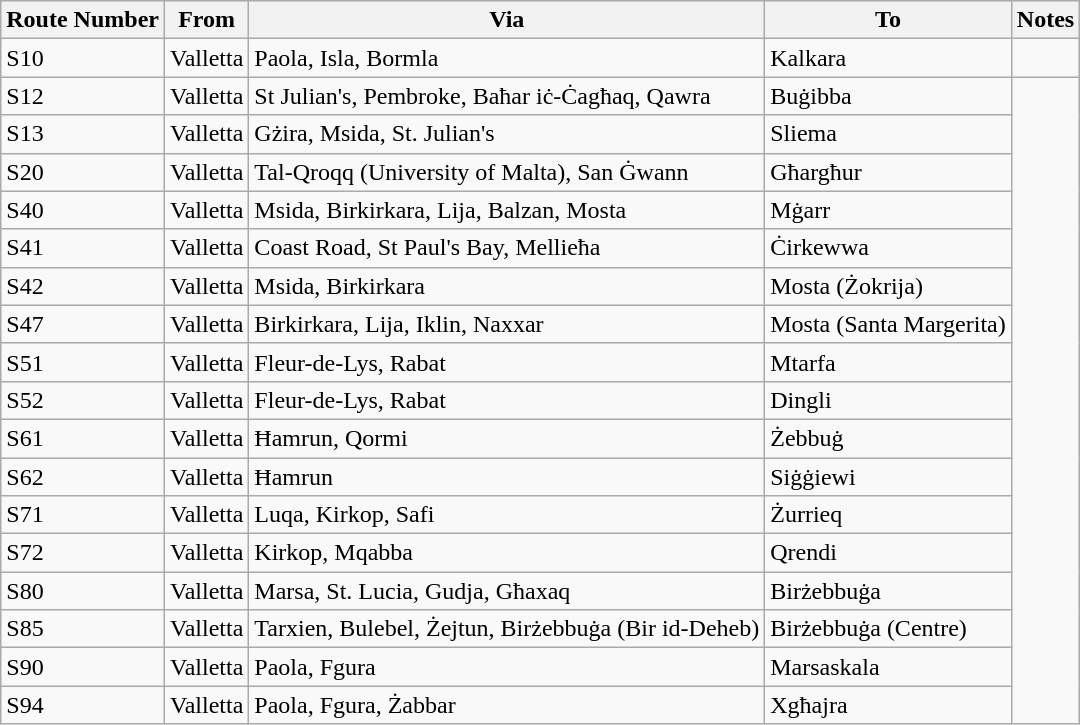<table class="wikitable sortable">
<tr>
<th>Route Number</th>
<th>From</th>
<th>Via</th>
<th>To</th>
<th>Notes</th>
</tr>
<tr>
<td>S10</td>
<td>Valletta</td>
<td>Paola, Isla, Bormla</td>
<td>Kalkara</td>
<td></td>
</tr>
<tr>
<td>S12</td>
<td>Valletta</td>
<td>St Julian's, Pembroke, Baħar iċ-Ċagħaq, Qawra</td>
<td>Buġibba</td>
</tr>
<tr>
<td>S13</td>
<td>Valletta</td>
<td>Gżira, Msida, St. Julian's</td>
<td>Sliema</td>
</tr>
<tr>
<td>S20</td>
<td>Valletta</td>
<td>Tal-Qroqq (University of Malta), San Ġwann</td>
<td>Għargħur</td>
</tr>
<tr>
<td>S40</td>
<td>Valletta</td>
<td>Msida, Birkirkara, Lija, Balzan, Mosta</td>
<td>Mġarr</td>
</tr>
<tr>
<td>S41</td>
<td>Valletta</td>
<td>Coast Road, St Paul's Bay, Mellieħa</td>
<td>Ċirkewwa</td>
</tr>
<tr>
<td>S42</td>
<td>Valletta</td>
<td>Msida, Birkirkara</td>
<td>Mosta (Żokrija)</td>
</tr>
<tr>
<td>S47</td>
<td>Valletta</td>
<td>Birkirkara, Lija, Iklin, Naxxar</td>
<td>Mosta (Santa Margerita)</td>
</tr>
<tr>
<td>S51</td>
<td>Valletta</td>
<td>Fleur-de-Lys, Rabat</td>
<td>Mtarfa</td>
</tr>
<tr>
<td>S52</td>
<td>Valletta</td>
<td>Fleur-de-Lys, Rabat</td>
<td>Dingli</td>
</tr>
<tr>
<td>S61</td>
<td>Valletta</td>
<td>Ħamrun, Qormi</td>
<td>Żebbuġ</td>
</tr>
<tr>
<td>S62</td>
<td>Valletta</td>
<td>Ħamrun</td>
<td>Siġġiewi</td>
</tr>
<tr>
<td>S71</td>
<td>Valletta</td>
<td>Luqa, Kirkop, Safi</td>
<td>Żurrieq</td>
</tr>
<tr>
<td>S72</td>
<td>Valletta</td>
<td>Kirkop, Mqabba</td>
<td>Qrendi</td>
</tr>
<tr>
<td>S80</td>
<td>Valletta</td>
<td>Marsa, St. Lucia, Gudja, Għaxaq</td>
<td>Birżebbuġa</td>
</tr>
<tr>
<td>S85</td>
<td>Valletta</td>
<td>Tarxien, Bulebel, Żejtun, Birżebbuġa (Bir id-Deheb)</td>
<td>Birżebbuġa (Centre)</td>
</tr>
<tr>
<td>S90</td>
<td>Valletta</td>
<td>Paola, Fgura</td>
<td>Marsaskala</td>
</tr>
<tr>
<td>S94</td>
<td>Valletta</td>
<td>Paola, Fgura, Żabbar</td>
<td>Xgħajra</td>
</tr>
</table>
